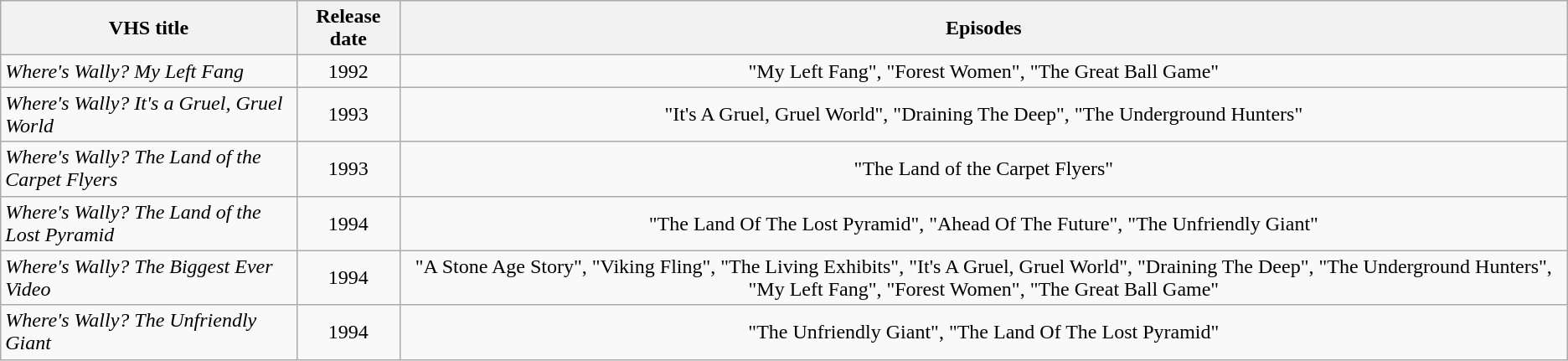<table class="wikitable">
<tr>
<th>VHS title</th>
<th>Release date</th>
<th>Episodes</th>
</tr>
<tr>
<td><em>Where's Wally? My Left Fang</em></td>
<td align="center">1992</td>
<td align="center">"My Left Fang", "Forest Women", "The Great Ball Game"</td>
</tr>
<tr>
<td><em>Where's Wally? It's a Gruel, Gruel World</em></td>
<td align="center">1993</td>
<td align="center">"It's A Gruel, Gruel World", "Draining The Deep", "The Underground Hunters"</td>
</tr>
<tr>
<td><em>Where's Wally? The Land of the Carpet Flyers</em></td>
<td align="center">1993</td>
<td align="center">"The Land of the Carpet Flyers"</td>
</tr>
<tr>
<td><em>Where's Wally? The Land of the Lost Pyramid</em></td>
<td align="center">1994</td>
<td align="center">"The Land Of The Lost Pyramid", "Ahead Of The Future", "The Unfriendly Giant"</td>
</tr>
<tr>
<td><em>Where's Wally? The Biggest Ever Video</em></td>
<td align="center">1994</td>
<td align="center">"A Stone Age Story", "Viking Fling", "The Living Exhibits", "It's A Gruel, Gruel World", "Draining The Deep", "The Underground Hunters", "My Left Fang", "Forest Women", "The Great Ball Game"</td>
</tr>
<tr>
<td><em>Where's Wally? The Unfriendly Giant</em></td>
<td align="center">1994</td>
<td align="center">"The Unfriendly Giant", "The Land Of The Lost Pyramid"</td>
</tr>
</table>
